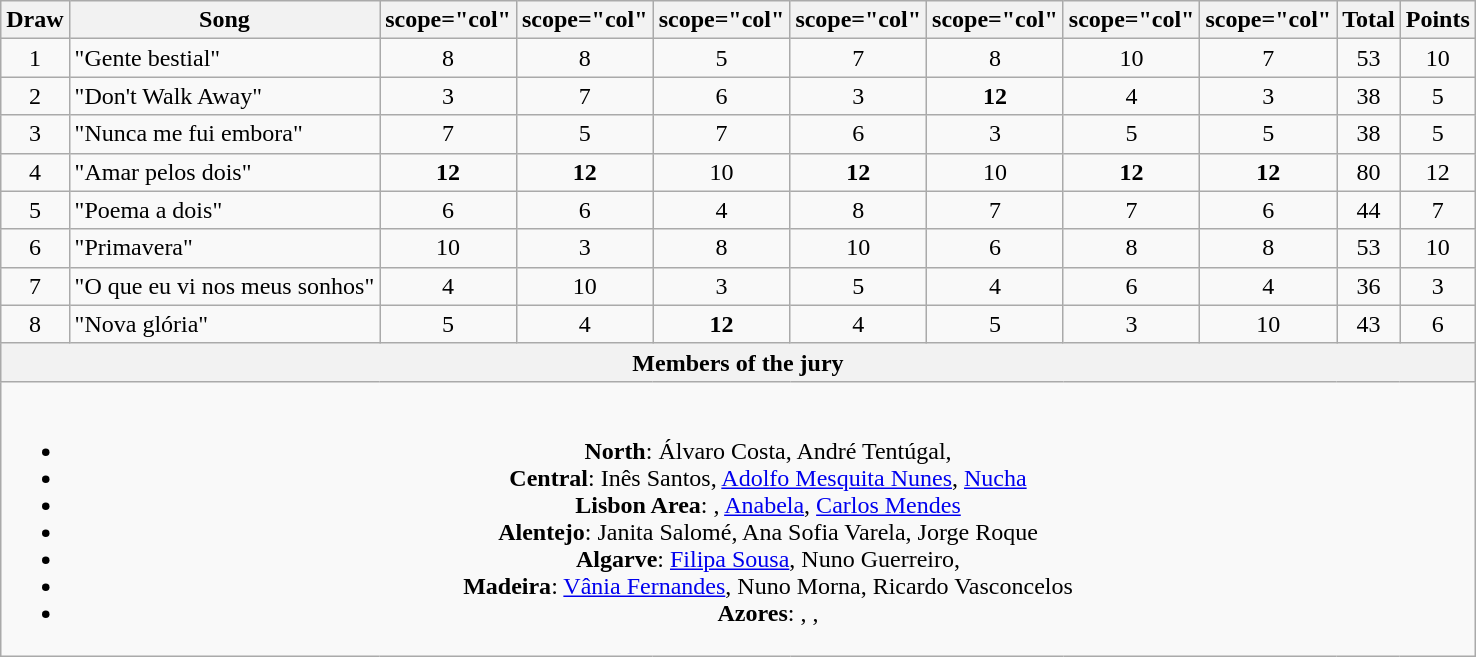<table class="wikitable collapsible" style="margin: 1em auto 1em auto; text-align:center;">
<tr>
<th>Draw</th>
<th>Song</th>
<th>scope="col" </th>
<th>scope="col" </th>
<th>scope="col" </th>
<th>scope="col" </th>
<th>scope="col" </th>
<th>scope="col" </th>
<th>scope="col" </th>
<th>Total</th>
<th>Points</th>
</tr>
<tr>
<td>1</td>
<td align="left">"Gente bestial"</td>
<td>8</td>
<td>8</td>
<td>5</td>
<td>7</td>
<td>8</td>
<td>10</td>
<td>7</td>
<td>53</td>
<td>10</td>
</tr>
<tr>
<td>2</td>
<td align="left">"Don't Walk Away"</td>
<td>3</td>
<td>7</td>
<td>6</td>
<td>3</td>
<td><strong>12</strong></td>
<td>4</td>
<td>3</td>
<td>38</td>
<td>5</td>
</tr>
<tr>
<td>3</td>
<td align="left">"Nunca me fui embora"</td>
<td>7</td>
<td>5</td>
<td>7</td>
<td>6</td>
<td>3</td>
<td>5</td>
<td>5</td>
<td>38</td>
<td>5</td>
</tr>
<tr>
<td>4</td>
<td align="left">"Amar pelos dois"</td>
<td><strong>12</strong></td>
<td><strong>12</strong></td>
<td>10</td>
<td><strong>12</strong></td>
<td>10</td>
<td><strong>12</strong></td>
<td><strong>12</strong></td>
<td>80</td>
<td>12</td>
</tr>
<tr>
<td>5</td>
<td align="left">"Poema a dois"</td>
<td>6</td>
<td>6</td>
<td>4</td>
<td>8</td>
<td>7</td>
<td>7</td>
<td>6</td>
<td>44</td>
<td>7</td>
</tr>
<tr>
<td>6</td>
<td align="left">"Primavera"</td>
<td>10</td>
<td>3</td>
<td>8</td>
<td>10</td>
<td>6</td>
<td>8</td>
<td>8</td>
<td>53</td>
<td>10</td>
</tr>
<tr>
<td>7</td>
<td align="left">"O que eu vi nos meus sonhos"</td>
<td>4</td>
<td>10</td>
<td>3</td>
<td>5</td>
<td>4</td>
<td>6</td>
<td>4</td>
<td>36</td>
<td>3</td>
</tr>
<tr>
<td>8</td>
<td align="left">"Nova glória"</td>
<td>5</td>
<td>4</td>
<td><strong>12</strong></td>
<td>4</td>
<td>5</td>
<td>3</td>
<td>10</td>
<td>43</td>
<td>6</td>
</tr>
<tr>
<th colspan="11">Members of the jury</th>
</tr>
<tr>
<td colspan="11"><br><ul><li><strong>North</strong>: Álvaro Costa, André Tentúgal, </li><li><strong>Central</strong>: Inês Santos, <a href='#'>Adolfo Mesquita Nunes</a>, <a href='#'>Nucha</a></li><li><strong>Lisbon Area</strong>: , <a href='#'>Anabela</a>, <a href='#'>Carlos Mendes</a></li><li><strong>Alentejo</strong>: Janita Salomé, Ana Sofia Varela, Jorge Roque</li><li><strong>Algarve</strong>: <a href='#'>Filipa Sousa</a>, Nuno Guerreiro, </li><li><strong>Madeira</strong>: <a href='#'>Vânia Fernandes</a>, Nuno Morna, Ricardo Vasconcelos</li><li><strong>Azores</strong>: , , </li></ul></td>
</tr>
</table>
